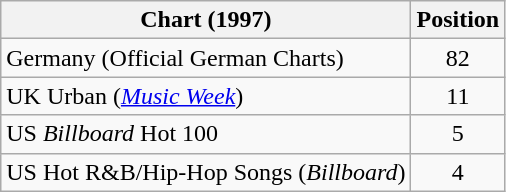<table class="wikitable sortable">
<tr>
<th>Chart (1997)</th>
<th>Position</th>
</tr>
<tr>
<td>Germany (Official German Charts)</td>
<td align="center">82</td>
</tr>
<tr>
<td>UK Urban (<em><a href='#'>Music Week</a></em>)</td>
<td align="center">11</td>
</tr>
<tr>
<td>US <em>Billboard</em> Hot 100</td>
<td align="center">5</td>
</tr>
<tr>
<td>US Hot R&B/Hip-Hop Songs (<em>Billboard</em>)</td>
<td align="center">4</td>
</tr>
</table>
